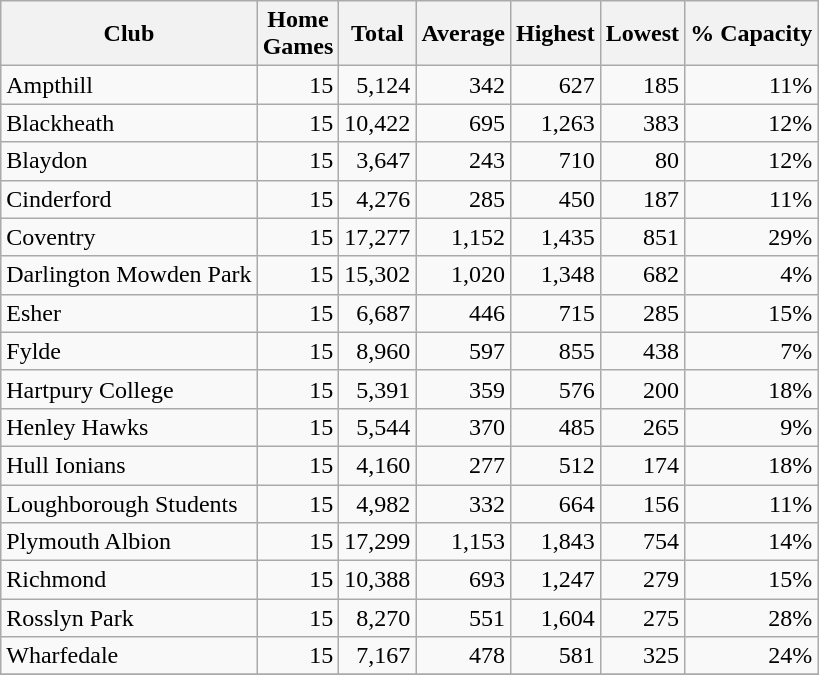<table class="wikitable sortable" style="text-align:right">
<tr>
<th>Club</th>
<th>Home<br>Games</th>
<th>Total</th>
<th>Average</th>
<th>Highest</th>
<th>Lowest</th>
<th>% Capacity</th>
</tr>
<tr>
<td style="text-align:left">Ampthill</td>
<td>15</td>
<td>5,124</td>
<td>342</td>
<td>627</td>
<td>185</td>
<td>11%</td>
</tr>
<tr>
<td style="text-align:left">Blackheath</td>
<td>15</td>
<td>10,422</td>
<td>695</td>
<td>1,263</td>
<td>383</td>
<td>12%</td>
</tr>
<tr>
<td style="text-align:left">Blaydon</td>
<td>15</td>
<td>3,647</td>
<td>243</td>
<td>710</td>
<td>80</td>
<td>12%</td>
</tr>
<tr>
<td style="text-align:left">Cinderford</td>
<td>15</td>
<td>4,276</td>
<td>285</td>
<td>450</td>
<td>187</td>
<td>11%</td>
</tr>
<tr>
<td style="text-align:left">Coventry</td>
<td>15</td>
<td>17,277</td>
<td>1,152</td>
<td>1,435</td>
<td>851</td>
<td>29%</td>
</tr>
<tr>
<td style="text-align:left">Darlington Mowden Park</td>
<td>15</td>
<td>15,302</td>
<td>1,020</td>
<td>1,348</td>
<td>682</td>
<td>4%</td>
</tr>
<tr>
<td style="text-align:left">Esher</td>
<td>15</td>
<td>6,687</td>
<td>446</td>
<td>715</td>
<td>285</td>
<td>15%</td>
</tr>
<tr>
<td style="text-align:left">Fylde</td>
<td>15</td>
<td>8,960</td>
<td>597</td>
<td>855</td>
<td>438</td>
<td>7%</td>
</tr>
<tr>
<td style="text-align:left">Hartpury College</td>
<td>15</td>
<td>5,391</td>
<td>359</td>
<td>576</td>
<td>200</td>
<td>18%</td>
</tr>
<tr>
<td style="text-align:left">Henley Hawks</td>
<td>15</td>
<td>5,544</td>
<td>370</td>
<td>485</td>
<td>265</td>
<td>9%</td>
</tr>
<tr>
<td style="text-align:left">Hull Ionians</td>
<td>15</td>
<td>4,160</td>
<td>277</td>
<td>512</td>
<td>174</td>
<td>18%</td>
</tr>
<tr>
<td style="text-align:left">Loughborough Students</td>
<td>15</td>
<td>4,982</td>
<td>332</td>
<td>664</td>
<td>156</td>
<td>11%</td>
</tr>
<tr>
<td style="text-align:left">Plymouth Albion</td>
<td>15</td>
<td>17,299</td>
<td>1,153</td>
<td>1,843</td>
<td>754</td>
<td>14%</td>
</tr>
<tr>
<td style="text-align:left">Richmond</td>
<td>15</td>
<td>10,388</td>
<td>693</td>
<td>1,247</td>
<td>279</td>
<td>15%</td>
</tr>
<tr>
<td style="text-align:left">Rosslyn Park</td>
<td>15</td>
<td>8,270</td>
<td>551</td>
<td>1,604</td>
<td>275</td>
<td>28%</td>
</tr>
<tr>
<td style="text-align:left">Wharfedale</td>
<td>15</td>
<td>7,167</td>
<td>478</td>
<td>581</td>
<td>325</td>
<td>24%</td>
</tr>
<tr>
</tr>
</table>
